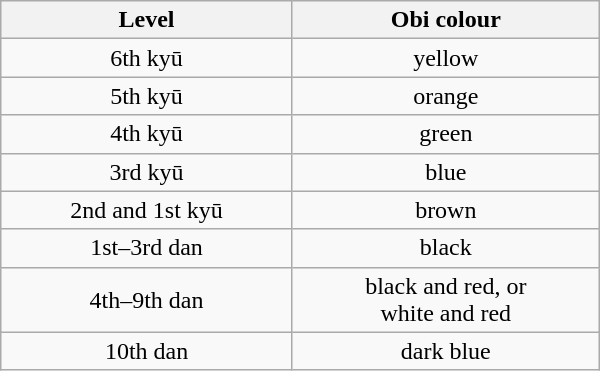<table width="400" class="wikitable" style="text-align:center">
<tr>
<th>Level</th>
<th>Obi colour</th>
</tr>
<tr>
<td>6th kyū</td>
<td>yellow</td>
</tr>
<tr>
<td>5th kyū</td>
<td>orange</td>
</tr>
<tr>
<td>4th kyū</td>
<td>green</td>
</tr>
<tr>
<td>3rd kyū</td>
<td>blue</td>
</tr>
<tr>
<td>2nd and 1st kyū</td>
<td>brown</td>
</tr>
<tr>
<td>1st–3rd dan</td>
<td>black</td>
</tr>
<tr>
<td>4th–9th dan</td>
<td>black and red, or<br> white and red</td>
</tr>
<tr>
<td>10th dan</td>
<td>dark blue</td>
</tr>
</table>
